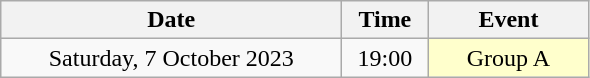<table class="wikitable" style="text-align:center;">
<tr>
<th width=220>Date</th>
<th width=50>Time</th>
<th width=100>Event</th>
</tr>
<tr>
<td>Saturday, 7 October 2023</td>
<td>19:00</td>
<td bgcolor="ffffcc">Group A</td>
</tr>
</table>
